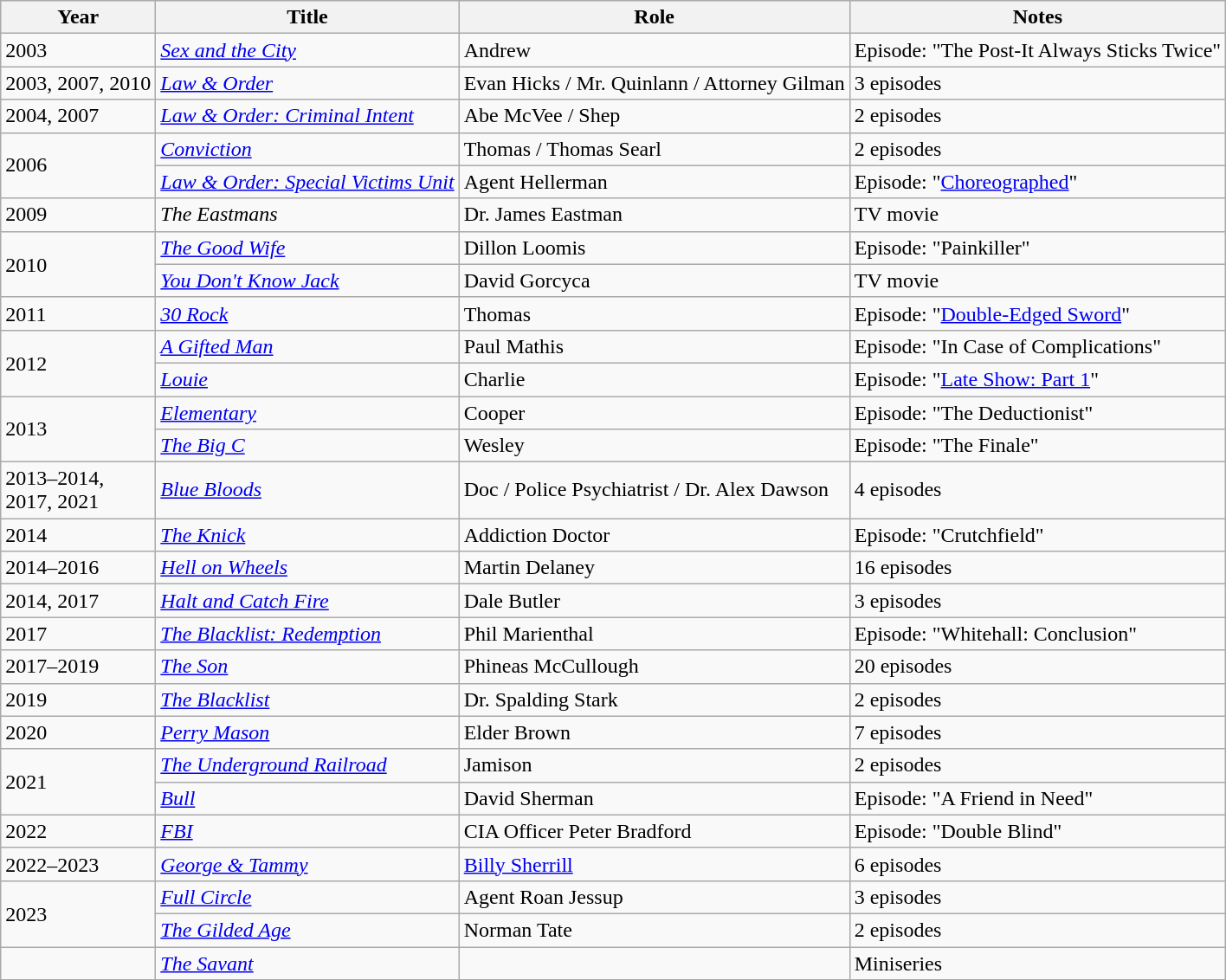<table class="wikitable">
<tr>
<th>Year</th>
<th>Title</th>
<th>Role</th>
<th>Notes</th>
</tr>
<tr>
<td>2003</td>
<td><em><a href='#'>Sex and the City</a></em></td>
<td>Andrew</td>
<td>Episode: "The Post-It Always Sticks Twice"</td>
</tr>
<tr>
<td>2003, 2007, 2010</td>
<td><em><a href='#'>Law & Order</a></em></td>
<td>Evan Hicks / Mr. Quinlann / Attorney Gilman</td>
<td>3 episodes</td>
</tr>
<tr>
<td>2004, 2007</td>
<td><em><a href='#'>Law & Order: Criminal Intent</a></em></td>
<td>Abe McVee / Shep</td>
<td>2 episodes</td>
</tr>
<tr>
<td rowspan="2">2006</td>
<td><em><a href='#'>Conviction</a></em></td>
<td>Thomas / Thomas Searl</td>
<td>2 episodes</td>
</tr>
<tr>
<td><em><a href='#'>Law & Order: Special Victims Unit</a></em></td>
<td>Agent Hellerman</td>
<td>Episode: "<a href='#'>Choreographed</a>"</td>
</tr>
<tr>
<td>2009</td>
<td><em>The Eastmans</em></td>
<td>Dr. James Eastman</td>
<td>TV movie</td>
</tr>
<tr>
<td rowspan="2">2010</td>
<td><em><a href='#'>The Good Wife</a></em></td>
<td>Dillon Loomis</td>
<td>Episode: "Painkiller"</td>
</tr>
<tr>
<td><em><a href='#'>You Don't Know Jack</a></em></td>
<td>David Gorcyca</td>
<td>TV movie</td>
</tr>
<tr>
<td>2011</td>
<td><em><a href='#'>30 Rock</a></em></td>
<td>Thomas</td>
<td>Episode: "<a href='#'>Double-Edged Sword</a>"</td>
</tr>
<tr>
<td rowspan="2">2012</td>
<td><em><a href='#'>A Gifted Man</a></em></td>
<td>Paul Mathis</td>
<td>Episode: "In Case of Complications"</td>
</tr>
<tr>
<td><em><a href='#'>Louie</a></em></td>
<td>Charlie</td>
<td>Episode: "<a href='#'>Late Show: Part 1</a>"</td>
</tr>
<tr>
<td rowspan="2">2013</td>
<td><em><a href='#'>Elementary</a></em></td>
<td>Cooper</td>
<td>Episode: "The Deductionist"</td>
</tr>
<tr>
<td><em><a href='#'>The Big C</a></em></td>
<td>Wesley</td>
<td>Episode: "The Finale"</td>
</tr>
<tr>
<td>2013–2014,<br>2017, 2021</td>
<td><em><a href='#'>Blue Bloods</a></em></td>
<td>Doc / Police Psychiatrist / Dr. Alex Dawson</td>
<td>4 episodes</td>
</tr>
<tr>
<td>2014</td>
<td><em><a href='#'>The Knick</a></em></td>
<td>Addiction Doctor</td>
<td>Episode: "Crutchfield"</td>
</tr>
<tr>
<td>2014–2016</td>
<td><em><a href='#'>Hell on Wheels</a></em></td>
<td>Martin Delaney</td>
<td>16 episodes</td>
</tr>
<tr>
<td>2014, 2017</td>
<td><em><a href='#'>Halt and Catch Fire</a></em></td>
<td>Dale Butler</td>
<td>3 episodes</td>
</tr>
<tr>
<td>2017</td>
<td><em><a href='#'>The Blacklist: Redemption</a></em></td>
<td>Phil Marienthal</td>
<td>Episode: "Whitehall: Conclusion"</td>
</tr>
<tr>
<td>2017–2019</td>
<td><em><a href='#'>The Son</a></em></td>
<td>Phineas McCullough</td>
<td>20 episodes</td>
</tr>
<tr>
<td>2019</td>
<td><em><a href='#'>The Blacklist</a></em></td>
<td>Dr. Spalding Stark</td>
<td>2 episodes</td>
</tr>
<tr>
<td>2020</td>
<td><em><a href='#'>Perry Mason</a></em></td>
<td>Elder Brown</td>
<td>7 episodes</td>
</tr>
<tr>
<td rowspan="2">2021</td>
<td><em><a href='#'>The Underground Railroad</a></em></td>
<td>Jamison</td>
<td>2 episodes</td>
</tr>
<tr>
<td><em><a href='#'>Bull</a></em></td>
<td>David Sherman</td>
<td>Episode: "A Friend in Need"</td>
</tr>
<tr>
<td>2022</td>
<td><em><a href='#'>FBI</a></em></td>
<td>CIA Officer Peter Bradford</td>
<td>Episode: "Double Blind"</td>
</tr>
<tr>
<td>2022–2023</td>
<td><em><a href='#'>George & Tammy</a></em></td>
<td><a href='#'>Billy Sherrill</a></td>
<td>6 episodes</td>
</tr>
<tr>
<td rowspan="2">2023</td>
<td><em><a href='#'>Full Circle</a></em></td>
<td>Agent Roan Jessup</td>
<td>3 episodes</td>
</tr>
<tr>
<td><em><a href='#'>The Gilded Age</a></em></td>
<td>Norman Tate</td>
<td>2 episodes</td>
</tr>
<tr>
<td></td>
<td><em><a href='#'>The Savant</a></em></td>
<td></td>
<td>Miniseries</td>
</tr>
</table>
